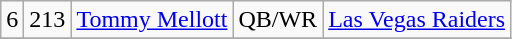<table class="wikitable">
<tr>
<td>6</td>
<td>213</td>
<td><a href='#'>Tommy Mellott</a></td>
<td>QB/WR</td>
<td><a href='#'>Las Vegas Raiders</a></td>
</tr>
<tr>
</tr>
</table>
